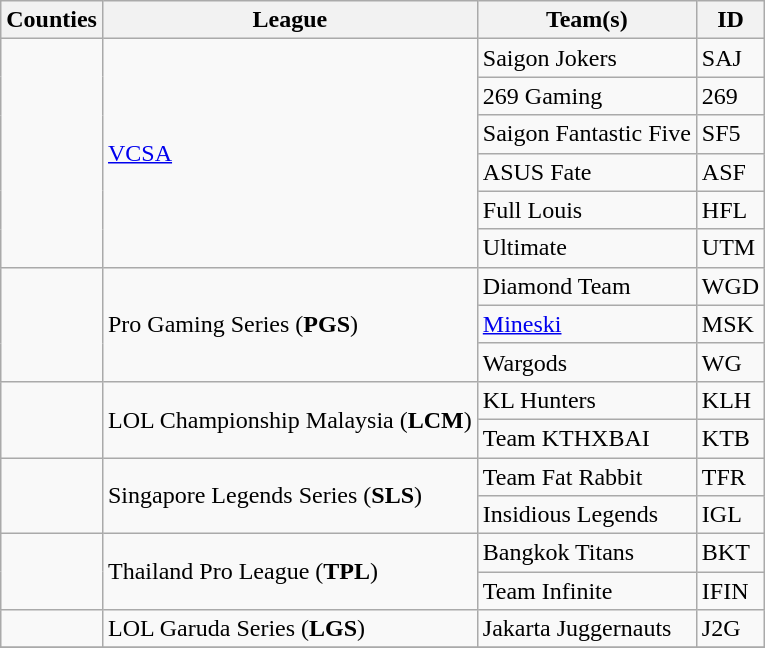<table class="wikitable">
<tr>
<th>Counties</th>
<th>League</th>
<th>Team(s)</th>
<th>ID</th>
</tr>
<tr>
<td rowspan="6"></td>
<td rowspan="6"><a href='#'>VCSA</a></td>
<td> Saigon Jokers</td>
<td>SAJ</td>
</tr>
<tr>
<td> 269 Gaming</td>
<td>269</td>
</tr>
<tr>
<td> Saigon Fantastic Five</td>
<td>SF5</td>
</tr>
<tr>
<td> ASUS Fate</td>
<td>ASF</td>
</tr>
<tr>
<td> Full Louis</td>
<td>HFL</td>
</tr>
<tr>
<td> Ultimate</td>
<td>UTM</td>
</tr>
<tr>
<td rowspan="3"></td>
<td rowspan="3">Pro Gaming Series (<strong>PGS</strong>)</td>
<td> Diamond Team</td>
<td>WGD</td>
</tr>
<tr>
<td> <a href='#'>Mineski</a></td>
<td>MSK</td>
</tr>
<tr>
<td> Wargods</td>
<td>WG</td>
</tr>
<tr>
<td rowspan="2"></td>
<td rowspan="2">LOL Championship Malaysia (<strong>LCM</strong>)</td>
<td> KL Hunters</td>
<td>KLH</td>
</tr>
<tr>
<td> Team KTHXBAI</td>
<td>KTB</td>
</tr>
<tr>
<td rowspan="2"></td>
<td rowspan="2">Singapore Legends Series (<strong>SLS</strong>)</td>
<td> Team Fat Rabbit</td>
<td>TFR</td>
</tr>
<tr>
<td> Insidious Legends</td>
<td>IGL</td>
</tr>
<tr>
<td rowspan="2"></td>
<td rowspan="2">Thailand Pro League (<strong>TPL</strong>)</td>
<td> Bangkok Titans</td>
<td>BKT</td>
</tr>
<tr>
<td> Team Infinite</td>
<td>IFIN</td>
</tr>
<tr>
<td></td>
<td>LOL Garuda Series (<strong>LGS</strong>)</td>
<td> Jakarta Juggernauts</td>
<td>J2G</td>
</tr>
<tr>
</tr>
</table>
